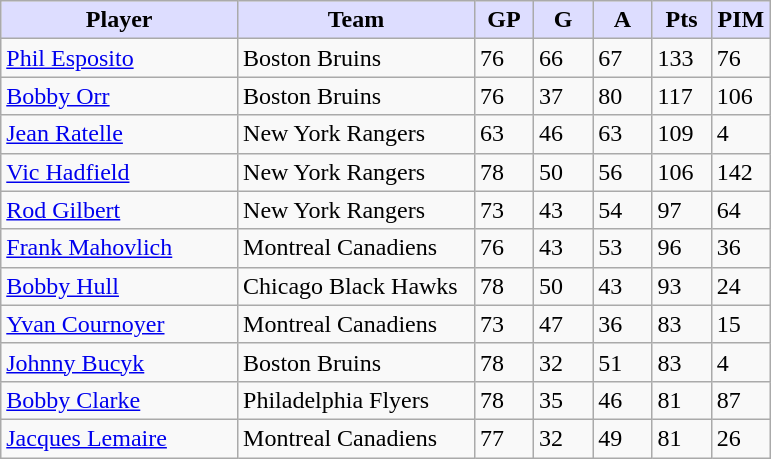<table class="wikitable">
<tr>
<th style="background:#ddf; width:30%;">Player</th>
<th style="background:#ddf; width:30%;">Team</th>
<th style="background:#ddf; width:7.5%;">GP</th>
<th style="background:#ddf; width:7.5%;">G</th>
<th style="background:#ddf; width:7.5%;">A</th>
<th style="background:#ddf; width:7.5%;">Pts</th>
<th style="background:#ddf; width:7.5%;">PIM</th>
</tr>
<tr>
<td><a href='#'>Phil Esposito</a></td>
<td>Boston Bruins</td>
<td>76</td>
<td>66</td>
<td>67</td>
<td>133</td>
<td>76</td>
</tr>
<tr>
<td><a href='#'>Bobby Orr</a></td>
<td>Boston Bruins</td>
<td>76</td>
<td>37</td>
<td>80</td>
<td>117</td>
<td>106</td>
</tr>
<tr>
<td><a href='#'>Jean Ratelle</a></td>
<td>New York Rangers</td>
<td>63</td>
<td>46</td>
<td>63</td>
<td>109</td>
<td>4</td>
</tr>
<tr>
<td><a href='#'>Vic Hadfield</a></td>
<td>New York Rangers</td>
<td>78</td>
<td>50</td>
<td>56</td>
<td>106</td>
<td>142</td>
</tr>
<tr>
<td><a href='#'>Rod Gilbert</a></td>
<td>New York Rangers</td>
<td>73</td>
<td>43</td>
<td>54</td>
<td>97</td>
<td>64</td>
</tr>
<tr>
<td><a href='#'>Frank Mahovlich</a></td>
<td>Montreal Canadiens</td>
<td>76</td>
<td>43</td>
<td>53</td>
<td>96</td>
<td>36</td>
</tr>
<tr>
<td><a href='#'>Bobby Hull</a></td>
<td>Chicago Black Hawks</td>
<td>78</td>
<td>50</td>
<td>43</td>
<td>93</td>
<td>24</td>
</tr>
<tr>
<td><a href='#'>Yvan Cournoyer</a></td>
<td>Montreal Canadiens</td>
<td>73</td>
<td>47</td>
<td>36</td>
<td>83</td>
<td>15</td>
</tr>
<tr>
<td><a href='#'>Johnny Bucyk</a></td>
<td>Boston Bruins</td>
<td>78</td>
<td>32</td>
<td>51</td>
<td>83</td>
<td>4</td>
</tr>
<tr>
<td><a href='#'>Bobby Clarke</a></td>
<td>Philadelphia Flyers</td>
<td>78</td>
<td>35</td>
<td>46</td>
<td>81</td>
<td>87</td>
</tr>
<tr>
<td><a href='#'>Jacques Lemaire</a></td>
<td>Montreal Canadiens</td>
<td>77</td>
<td>32</td>
<td>49</td>
<td>81</td>
<td>26</td>
</tr>
</table>
